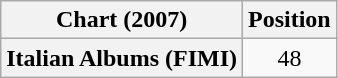<table class="wikitable plainrowheaders" style="text-align:center">
<tr>
<th scope="col">Chart (2007)</th>
<th scope="col">Position</th>
</tr>
<tr>
<th scope="row">Italian Albums (FIMI)</th>
<td>48</td>
</tr>
</table>
